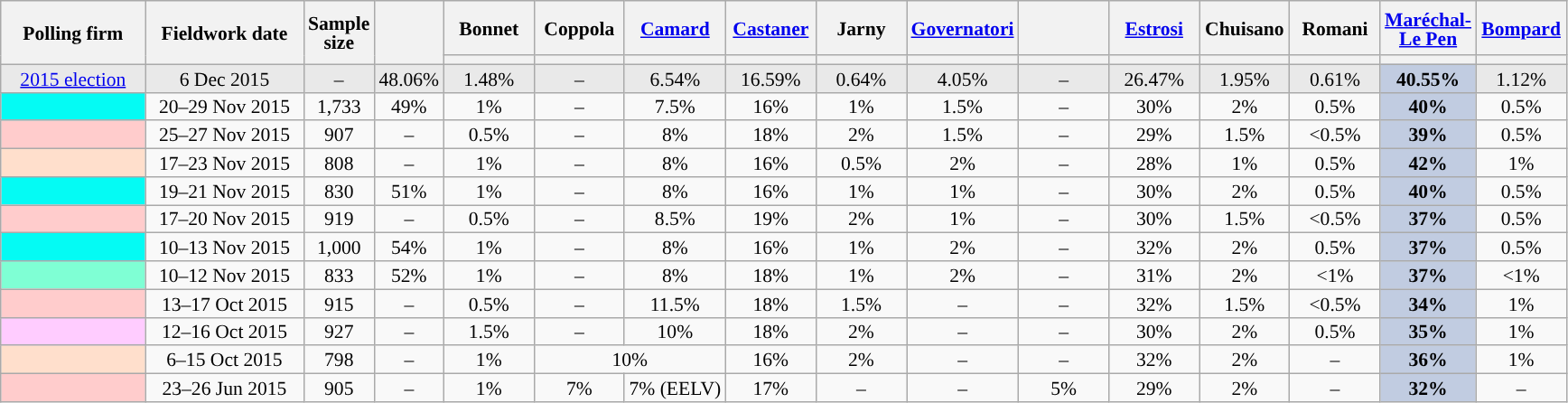<table class="wikitable sortable" style="text-align:center;font-size:90%;line-height:14px;">
<tr style="height:40px;">
<th style="width:100px;" rowspan="2">Polling firm</th>
<th style="width:110px;" rowspan="2">Fieldwork date</th>
<th style="width:35px;" rowspan="2">Sample<br>size</th>
<th style="width:30px;" rowspan="2"></th>
<th class="unsortable" style="width:60px;">Bonnet<br></th>
<th class="unsortable" style="width:60px;">Coppola<br></th>
<th class="unsortable" style="width:60px;"><a href='#'>Camard</a><br></th>
<th class="unsortable" style="width:60px;"><a href='#'>Castaner</a><br></th>
<th class="unsortable" style="width:60px;">Jarny<br></th>
<th class="unsortable" style="width:60px;"><a href='#'>Governatori</a><br></th>
<th class="unsortable" style="width:60px;"></th>
<th class="unsortable" style="width:60px;"><a href='#'>Estrosi</a><br></th>
<th class="unsortable" style="width:60px;">Chuisano<br></th>
<th class="unsortable" style="width:60px;">Romani<br></th>
<th class="unsortable" style="width:60px;"><a href='#'>Maréchal-Le Pen</a><br></th>
<th class="unsortable" style="width:60px;"><a href='#'>Bompard</a><br></th>
</tr>
<tr>
<th style="background:"></th>
<th style="background:"></th>
<th style="background:"></th>
<th style="background:"></th>
<th style="background:"></th>
<th style="background:"></th>
<th style="background:"></th>
<th style="background:"></th>
<th style="background:"></th>
<th style="background:"></th>
<th style="background:"></th>
<th style="background:"></th>
</tr>
<tr style="background:#E9E9E9;">
<td><a href='#'>2015 election</a></td>
<td data-sort-value="2015-12-06">6 Dec 2015</td>
<td>–</td>
<td>48.06%</td>
<td>1.48%</td>
<td>–</td>
<td>6.54%</td>
<td>16.59%</td>
<td>0.64%</td>
<td>4.05%</td>
<td>–</td>
<td>26.47%</td>
<td>1.95%</td>
<td>0.61%</td>
<td style="background:#C1CCE1;"><strong>40.55%</strong></td>
<td>1.12%</td>
</tr>
<tr>
<td style="background:#04FBF4;"></td>
<td data-sort-value="2015-11-29">20–29 Nov 2015</td>
<td>1,733</td>
<td>49%</td>
<td>1%</td>
<td>–</td>
<td>7.5%</td>
<td>16%</td>
<td>1%</td>
<td>1.5%</td>
<td>–</td>
<td>30%</td>
<td>2%</td>
<td>0.5%</td>
<td style="background:#C1CCE1;"><strong>40%</strong></td>
<td>0.5%</td>
</tr>
<tr>
<td style="background:#FFCCCC;"></td>
<td data-sort-value="2015-11-27">25–27 Nov 2015</td>
<td>907</td>
<td>–</td>
<td>0.5%</td>
<td>–</td>
<td>8%</td>
<td>18%</td>
<td>2%</td>
<td>1.5%</td>
<td>–</td>
<td>29%</td>
<td>1.5%</td>
<td data-sort-value="0%"><0.5%</td>
<td style="background:#C1CCE1;"><strong>39%</strong></td>
<td>0.5%</td>
</tr>
<tr>
<td style="background:#FFDFCC;"></td>
<td data-sort-value="2015-11-23">17–23 Nov 2015</td>
<td>808</td>
<td>–</td>
<td>1%</td>
<td>–</td>
<td>8%</td>
<td>16%</td>
<td>0.5%</td>
<td>2%</td>
<td>–</td>
<td>28%</td>
<td>1%</td>
<td>0.5%</td>
<td style="background:#C1CCE1;"><strong>42%</strong></td>
<td>1%</td>
</tr>
<tr>
<td style="background:#04FBF4;"></td>
<td data-sort-value="2015-11-21">19–21 Nov 2015</td>
<td>830</td>
<td>51%</td>
<td>1%</td>
<td>–</td>
<td>8%</td>
<td>16%</td>
<td>1%</td>
<td>1%</td>
<td>–</td>
<td>30%</td>
<td>2%</td>
<td>0.5%</td>
<td style="background:#C1CCE1;"><strong>40%</strong></td>
<td>0.5%</td>
</tr>
<tr>
<td style="background:#FFCCCC;"></td>
<td data-sort-value="2015-11-20">17–20 Nov 2015</td>
<td>919</td>
<td>–</td>
<td>0.5%</td>
<td>–</td>
<td>8.5%</td>
<td>19%</td>
<td>2%</td>
<td>1%</td>
<td>–</td>
<td>30%</td>
<td>1.5%</td>
<td data-sort-value="0%"><0.5%</td>
<td style="background:#C1CCE1;"><strong>37%</strong></td>
<td>0.5%</td>
</tr>
<tr>
<td style="background:#04FBF4;"></td>
<td data-sort-value="2015-11-13">10–13 Nov 2015</td>
<td>1,000</td>
<td>54%</td>
<td>1%</td>
<td>–</td>
<td>8%</td>
<td>16%</td>
<td>1%</td>
<td>2%</td>
<td>–</td>
<td>32%</td>
<td>2%</td>
<td>0.5%</td>
<td style="background:#C1CCE1;"><strong>37%</strong></td>
<td>0.5%</td>
</tr>
<tr>
<td style="background:aquamarine;"></td>
<td data-sort-value="2015-11-12">10–12 Nov 2015</td>
<td>833</td>
<td>52%</td>
<td>1%</td>
<td>–</td>
<td>8%</td>
<td>18%</td>
<td>1%</td>
<td>2%</td>
<td>–</td>
<td>31%</td>
<td>2%</td>
<td data-sort-value="0%"><1%</td>
<td style="background:#C1CCE1;"><strong>37%</strong></td>
<td data-sort-value="0%"><1%</td>
</tr>
<tr>
<td style="background:#FFCCCC;"></td>
<td data-sort-value="2015-10-17">13–17 Oct 2015</td>
<td>915</td>
<td>–</td>
<td>0.5%</td>
<td>–</td>
<td>11.5%</td>
<td>18%</td>
<td>1.5%</td>
<td>–</td>
<td>–</td>
<td>32%</td>
<td>1.5%</td>
<td data-sort-value="0%"><0.5%</td>
<td style="background:#C1CCE1;"><strong>34%</strong></td>
<td>1%</td>
</tr>
<tr>
<td style="background:#FFCCFF;"></td>
<td data-sort-value="2015-10-16">12–16 Oct 2015</td>
<td>927</td>
<td>–</td>
<td>1.5%</td>
<td>–</td>
<td>10%</td>
<td>18%</td>
<td>2%</td>
<td>–</td>
<td>–</td>
<td>30%</td>
<td>2%</td>
<td>0.5%</td>
<td style="background:#C1CCE1;"><strong>35%</strong></td>
<td>1%</td>
</tr>
<tr>
<td style="background:#FFDFCC;"></td>
<td data-sort-value="2015-10-15">6–15 Oct 2015</td>
<td>798</td>
<td>–</td>
<td>1%</td>
<td colspan="2">10%</td>
<td>16%</td>
<td>2%</td>
<td>–</td>
<td>–</td>
<td>32%</td>
<td>2%</td>
<td>–</td>
<td style="background:#C1CCE1;"><strong>36%</strong></td>
<td>1%</td>
</tr>
<tr>
<td style="background:#FFCCCC;"></td>
<td data-sort-value="2015-06-26">23–26 Jun 2015</td>
<td>905</td>
<td>–</td>
<td>1%</td>
<td>7%</td>
<td>7% (EELV)</td>
<td>17%</td>
<td>–</td>
<td>–</td>
<td>5%</td>
<td>29%</td>
<td>2%</td>
<td>–</td>
<td style="background:#C1CCE1;"><strong>32%</strong></td>
<td>–</td>
</tr>
</table>
